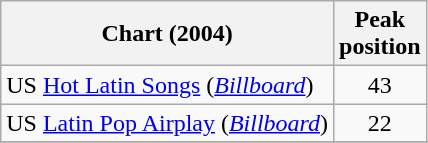<table class="wikitable">
<tr>
<th align="left">Chart (2004)</th>
<th align="left">Peak<br>position</th>
</tr>
<tr>
<td align="left">US <a href='#'>Hot Latin Songs</a> (<em><a href='#'>Billboard</a></em>)</td>
<td align="center">43</td>
</tr>
<tr>
<td align="left">US <a href='#'>Latin Pop Airplay</a> (<em><a href='#'>Billboard</a></em>)</td>
<td style="text-align:center;">22</td>
</tr>
<tr>
</tr>
</table>
